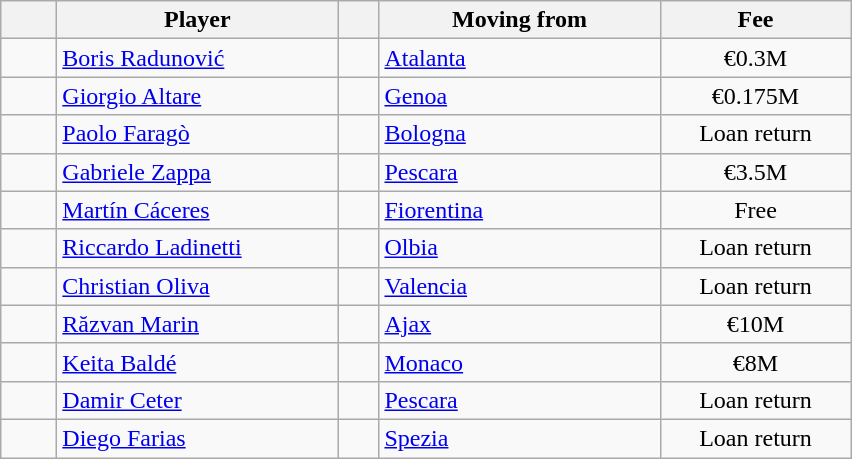<table class="wikitable sortable">
<tr>
<th style="width:30px;"></th>
<th style="width:180px;">Player</th>
<th style="width:20px;"></th>
<th style="width:180px;">Moving from</th>
<th style="width:120px;" class="unsortable">Fee</th>
</tr>
<tr>
<td align=center></td>
<td> <a href='#'>Boris Radunović</a></td>
<td align=center></td>
<td> <a href='#'>Atalanta</a></td>
<td align=center>€0.3M</td>
</tr>
<tr>
<td align=center></td>
<td> <a href='#'>Giorgio Altare</a></td>
<td align=center></td>
<td> <a href='#'>Genoa</a></td>
<td align=center>€0.175M</td>
</tr>
<tr>
<td align=center></td>
<td> <a href='#'>Paolo Faragò</a></td>
<td align=center></td>
<td> <a href='#'>Bologna</a></td>
<td align=center>Loan return</td>
</tr>
<tr>
<td align=center></td>
<td> <a href='#'>Gabriele Zappa</a></td>
<td align=center></td>
<td> <a href='#'>Pescara</a></td>
<td align=center>€3.5M</td>
</tr>
<tr>
<td align=center></td>
<td> <a href='#'>Martín Cáceres</a></td>
<td align=center></td>
<td> <a href='#'>Fiorentina</a></td>
<td align=center>Free</td>
</tr>
<tr>
<td align=center></td>
<td> <a href='#'>Riccardo Ladinetti</a></td>
<td align=center></td>
<td> <a href='#'>Olbia</a></td>
<td align=center>Loan return</td>
</tr>
<tr>
<td align=center></td>
<td> <a href='#'>Christian Oliva</a></td>
<td align=center></td>
<td> <a href='#'>Valencia</a></td>
<td align=center>Loan return</td>
</tr>
<tr>
<td align=center></td>
<td> <a href='#'>Răzvan Marin</a></td>
<td align=center></td>
<td> <a href='#'>Ajax</a></td>
<td align=center>€10M</td>
</tr>
<tr>
<td align=center></td>
<td> <a href='#'>Keita Baldé</a></td>
<td align=center></td>
<td> <a href='#'>Monaco</a></td>
<td align=center>€8M</td>
</tr>
<tr>
<td align=center></td>
<td> <a href='#'>Damir Ceter</a></td>
<td align=center></td>
<td> <a href='#'>Pescara</a></td>
<td align=center>Loan return</td>
</tr>
<tr>
<td align=center></td>
<td> <a href='#'>Diego Farias</a></td>
<td align=center></td>
<td> <a href='#'>Spezia</a></td>
<td align=center>Loan return</td>
</tr>
</table>
